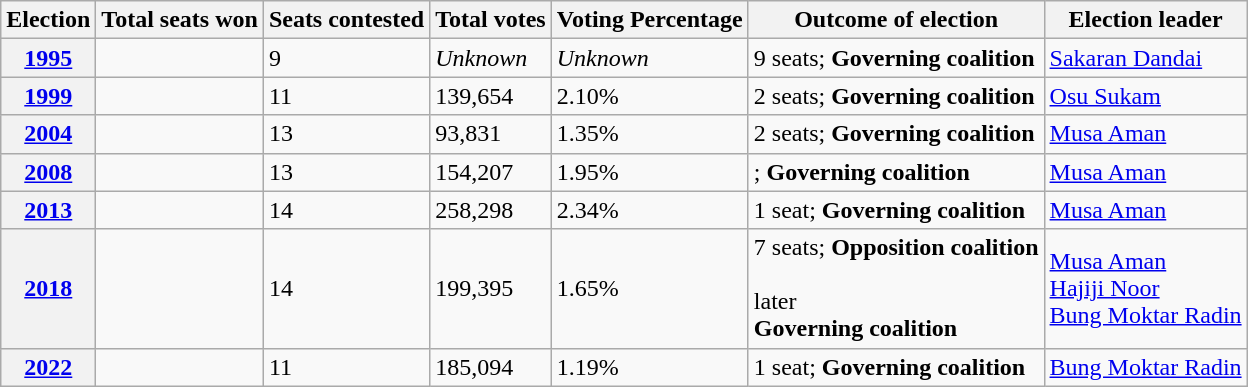<table class="wikitable">
<tr>
<th>Election</th>
<th>Total seats won</th>
<th>Seats contested</th>
<th>Total votes</th>
<th>Voting Percentage</th>
<th>Outcome of election</th>
<th>Election leader</th>
</tr>
<tr>
<th><a href='#'>1995</a></th>
<td></td>
<td>9 </td>
<td><em>Unknown</em></td>
<td><em>Unknown</em></td>
<td>9 seats; <strong>Governing coalition</strong><br></td>
<td><a href='#'>Sakaran Dandai</a></td>
</tr>
<tr>
<th><a href='#'>1999</a></th>
<td></td>
<td>11 </td>
<td>139,654</td>
<td>2.10%</td>
<td>2 seats; <strong>Governing coalition</strong><br></td>
<td><a href='#'>Osu Sukam</a></td>
</tr>
<tr>
<th><a href='#'>2004</a></th>
<td></td>
<td>13 </td>
<td>93,831</td>
<td>1.35%</td>
<td>2 seats; <strong>Governing coalition</strong><br></td>
<td><a href='#'>Musa Aman</a></td>
</tr>
<tr>
<th><a href='#'>2008</a></th>
<td></td>
<td>13 </td>
<td>154,207</td>
<td>1.95%</td>
<td>; <strong>Governing coalition</strong><br></td>
<td><a href='#'>Musa Aman</a></td>
</tr>
<tr>
<th><a href='#'>2013</a></th>
<td></td>
<td>14 </td>
<td>258,298</td>
<td>2.34%</td>
<td>1 seat; <strong>Governing coalition</strong><br></td>
<td><a href='#'>Musa Aman</a></td>
</tr>
<tr>
<th><a href='#'>2018</a></th>
<td></td>
<td>14 </td>
<td>199,395</td>
<td>1.65%</td>
<td>7 seats; <strong>Opposition coalition</strong><br><br>later<br><strong>Governing coalition</strong><br></td>
<td><a href='#'>Musa Aman</a>  <br> <a href='#'>Hajiji Noor</a>  <br> <a href='#'>Bung Moktar Radin</a></td>
</tr>
<tr>
<th><a href='#'>2022</a></th>
<td></td>
<td>11 </td>
<td>185,094</td>
<td>1.19%</td>
<td>1 seat; <strong>Governing coalition</strong><br></td>
<td><a href='#'>Bung Moktar Radin</a></td>
</tr>
</table>
